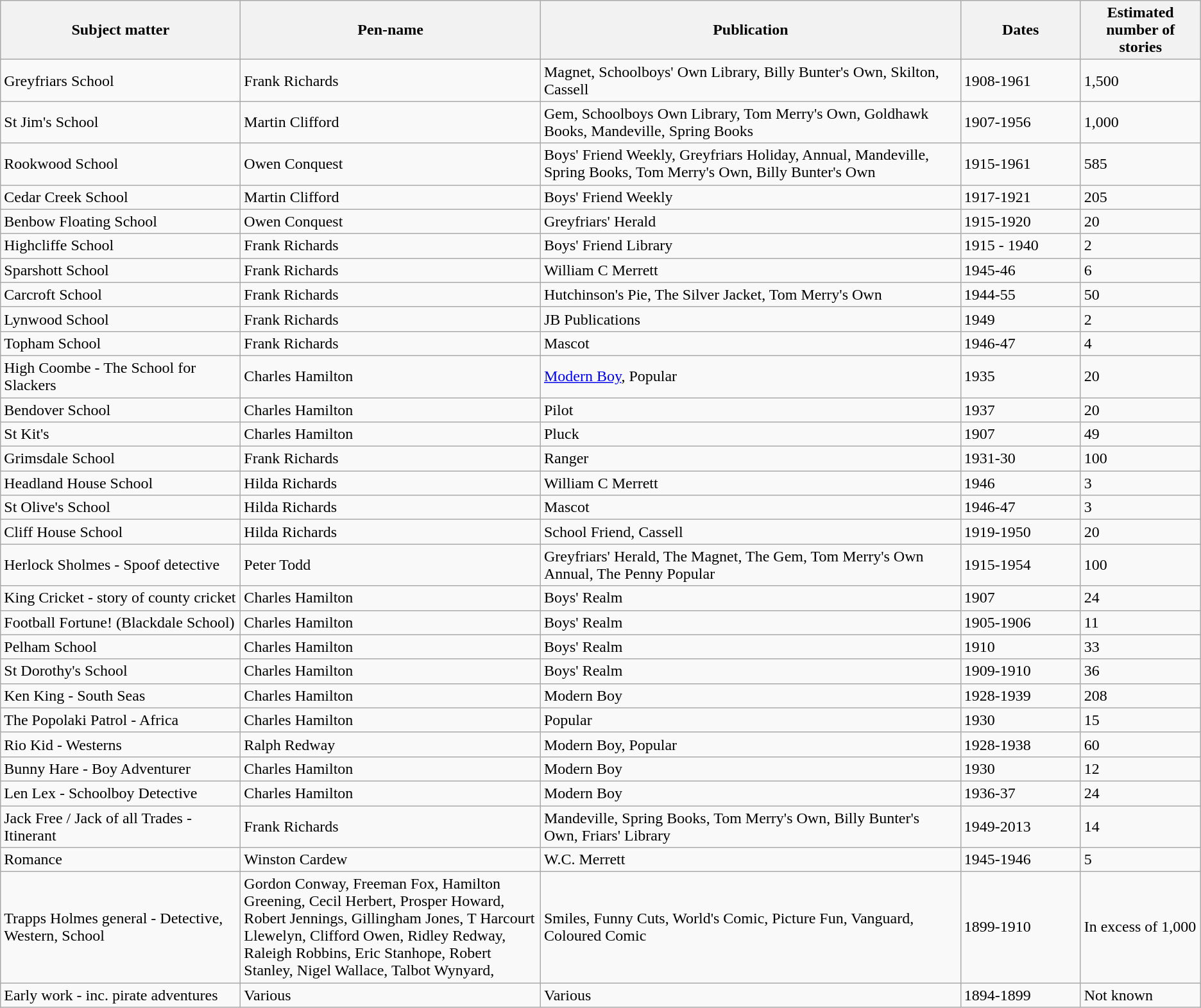<table class="wikitable sortable" border="1">
<tr>
<th width="20%">Subject matter</th>
<th width="25%">Pen-name</th>
<th width="35%">Publication</th>
<th width="10%">Dates</th>
<th width="10%">Estimated number of stories</th>
</tr>
<tr>
<td>Greyfriars School</td>
<td>Frank Richards</td>
<td>Magnet, Schoolboys' Own Library, Billy Bunter's Own, Skilton, Cassell</td>
<td>1908-1961</td>
<td>1,500</td>
</tr>
<tr>
<td>St Jim's School</td>
<td>Martin Clifford</td>
<td>Gem, Schoolboys Own Library, Tom Merry's Own, Goldhawk Books, Mandeville, Spring Books</td>
<td>1907-1956</td>
<td>1,000</td>
</tr>
<tr>
<td>Rookwood School</td>
<td>Owen Conquest</td>
<td>Boys' Friend Weekly, Greyfriars Holiday, Annual, Mandeville, Spring Books, Tom Merry's Own, Billy Bunter's Own</td>
<td>1915-1961</td>
<td>585</td>
</tr>
<tr>
<td>Cedar Creek School</td>
<td>Martin Clifford</td>
<td>Boys' Friend Weekly</td>
<td>1917-1921</td>
<td>205</td>
</tr>
<tr>
<td>Benbow Floating School</td>
<td>Owen Conquest</td>
<td>Greyfriars' Herald</td>
<td>1915-1920</td>
<td>20</td>
</tr>
<tr>
<td>Highcliffe School</td>
<td>Frank Richards</td>
<td>Boys' Friend Library</td>
<td>1915 - 1940</td>
<td>2</td>
</tr>
<tr>
<td>Sparshott School</td>
<td>Frank Richards</td>
<td>William C Merrett</td>
<td>1945-46</td>
<td>6</td>
</tr>
<tr>
<td>Carcroft School</td>
<td>Frank Richards</td>
<td>Hutchinson's Pie, The Silver Jacket, Tom Merry's Own</td>
<td>1944-55</td>
<td>50</td>
</tr>
<tr>
<td>Lynwood School</td>
<td>Frank Richards</td>
<td>JB Publications</td>
<td>1949</td>
<td>2</td>
</tr>
<tr>
<td>Topham School</td>
<td>Frank Richards</td>
<td>Mascot</td>
<td>1946-47</td>
<td>4</td>
</tr>
<tr>
<td>High Coombe - The School for Slackers</td>
<td>Charles Hamilton</td>
<td><a href='#'>Modern Boy</a>, Popular</td>
<td>1935</td>
<td>20</td>
</tr>
<tr>
<td>Bendover School</td>
<td>Charles Hamilton</td>
<td>Pilot</td>
<td>1937</td>
<td>20</td>
</tr>
<tr>
<td>St Kit's</td>
<td>Charles Hamilton</td>
<td>Pluck</td>
<td>1907</td>
<td>49</td>
</tr>
<tr>
<td>Grimsdale School</td>
<td>Frank Richards</td>
<td>Ranger</td>
<td>1931-30</td>
<td>100</td>
</tr>
<tr>
<td>Headland House School</td>
<td>Hilda Richards</td>
<td>William C Merrett</td>
<td>1946</td>
<td>3</td>
</tr>
<tr>
<td>St Olive's School</td>
<td>Hilda Richards</td>
<td>Mascot</td>
<td>1946-47</td>
<td>3</td>
</tr>
<tr>
<td>Cliff House School</td>
<td>Hilda Richards</td>
<td>School Friend, Cassell</td>
<td>1919-1950</td>
<td>20</td>
</tr>
<tr>
<td>Herlock Sholmes - Spoof detective</td>
<td>Peter Todd</td>
<td>Greyfriars' Herald, The Magnet, The Gem, Tom Merry's Own Annual, The Penny Popular</td>
<td>1915-1954</td>
<td>100</td>
</tr>
<tr>
<td>King Cricket - story of county cricket</td>
<td>Charles Hamilton</td>
<td>Boys' Realm</td>
<td>1907</td>
<td>24</td>
</tr>
<tr>
<td>Football Fortune! (Blackdale School)</td>
<td>Charles Hamilton</td>
<td>Boys' Realm</td>
<td>1905-1906</td>
<td>11</td>
</tr>
<tr>
<td>Pelham School</td>
<td>Charles Hamilton</td>
<td>Boys' Realm</td>
<td>1910</td>
<td>33</td>
</tr>
<tr>
<td>St Dorothy's School</td>
<td>Charles Hamilton</td>
<td>Boys' Realm</td>
<td>1909-1910</td>
<td>36</td>
</tr>
<tr>
<td>Ken King - South Seas</td>
<td>Charles Hamilton</td>
<td>Modern Boy</td>
<td>1928-1939</td>
<td>208</td>
</tr>
<tr>
<td>The Popolaki Patrol - Africa</td>
<td>Charles Hamilton</td>
<td>Popular</td>
<td>1930</td>
<td>15</td>
</tr>
<tr>
<td>Rio Kid - Westerns</td>
<td>Ralph Redway</td>
<td>Modern Boy, Popular</td>
<td>1928-1938</td>
<td>60</td>
</tr>
<tr>
<td>Bunny Hare  - Boy Adventurer</td>
<td>Charles Hamilton</td>
<td>Modern Boy</td>
<td>1930</td>
<td>12</td>
</tr>
<tr>
<td>Len Lex - Schoolboy Detective</td>
<td>Charles Hamilton</td>
<td>Modern Boy</td>
<td>1936-37</td>
<td>24</td>
</tr>
<tr>
<td>Jack Free / Jack of all Trades - Itinerant</td>
<td>Frank Richards</td>
<td>Mandeville, Spring Books, Tom Merry's Own, Billy Bunter's Own, Friars' Library</td>
<td>1949-2013</td>
<td>14</td>
</tr>
<tr>
<td>Romance</td>
<td>Winston Cardew</td>
<td>W.C. Merrett</td>
<td>1945-1946</td>
<td>5</td>
</tr>
<tr>
<td>Trapps Holmes general - Detective, Western, School</td>
<td>Gordon Conway, Freeman Fox, Hamilton Greening, Cecil Herbert, Prosper Howard, Robert Jennings, Gillingham Jones, T Harcourt Llewelyn, Clifford Owen, Ridley Redway, Raleigh Robbins, Eric Stanhope, Robert Stanley, Nigel Wallace, Talbot Wynyard,</td>
<td>Smiles, Funny Cuts, World's Comic, Picture Fun, Vanguard, Coloured Comic</td>
<td>1899-1910</td>
<td>In excess of 1,000</td>
</tr>
<tr>
<td>Early work - inc. pirate adventures</td>
<td>Various</td>
<td>Various</td>
<td>1894-1899</td>
<td>Not known</td>
</tr>
</table>
